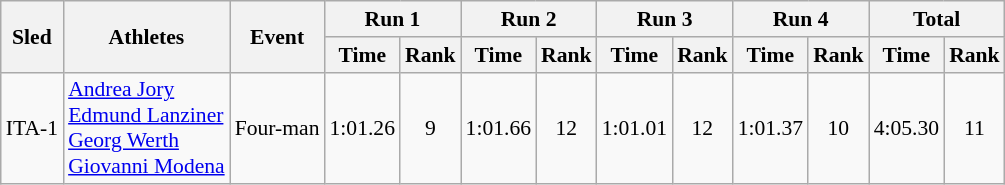<table class="wikitable"  border="1" style="font-size:90%">
<tr>
<th rowspan="2">Sled</th>
<th rowspan="2">Athletes</th>
<th rowspan="2">Event</th>
<th colspan="2">Run 1</th>
<th colspan="2">Run 2</th>
<th colspan="2">Run 3</th>
<th colspan="2">Run 4</th>
<th colspan="2">Total</th>
</tr>
<tr>
<th>Time</th>
<th>Rank</th>
<th>Time</th>
<th>Rank</th>
<th>Time</th>
<th>Rank</th>
<th>Time</th>
<th>Rank</th>
<th>Time</th>
<th>Rank</th>
</tr>
<tr>
<td align="center">ITA-1</td>
<td><a href='#'>Andrea Jory</a><br><a href='#'>Edmund Lanziner</a><br><a href='#'>Georg Werth</a><br><a href='#'>Giovanni Modena</a></td>
<td>Four-man</td>
<td align="center">1:01.26</td>
<td align="center">9</td>
<td align="center">1:01.66</td>
<td align="center">12</td>
<td align="center">1:01.01</td>
<td align="center">12</td>
<td align="center">1:01.37</td>
<td align="center">10</td>
<td align="center">4:05.30</td>
<td align="center">11</td>
</tr>
</table>
